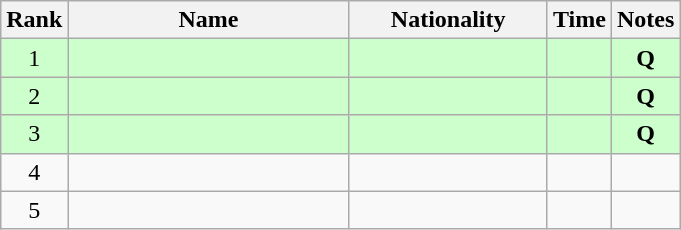<table class="wikitable sortable" style="text-align:center">
<tr>
<th>Rank</th>
<th style="width:180px">Name</th>
<th style="width:125px">Nationality</th>
<th>Time</th>
<th>Notes</th>
</tr>
<tr style="background:#cfc;">
<td>1</td>
<td style="text-align:left;"></td>
<td style="text-align:left;"></td>
<td></td>
<td><strong>Q</strong></td>
</tr>
<tr style="background:#cfc;">
<td>2</td>
<td style="text-align:left;"></td>
<td style="text-align:left;"></td>
<td></td>
<td><strong>Q</strong></td>
</tr>
<tr style="background:#cfc;">
<td>3</td>
<td style="text-align:left;"></td>
<td style="text-align:left;"></td>
<td></td>
<td><strong>Q</strong></td>
</tr>
<tr>
<td>4</td>
<td style="text-align:left;"></td>
<td style="text-align:left;"></td>
<td></td>
<td></td>
</tr>
<tr>
<td>5</td>
<td style="text-align:left;"></td>
<td style="text-align:left;"></td>
<td></td>
<td></td>
</tr>
</table>
